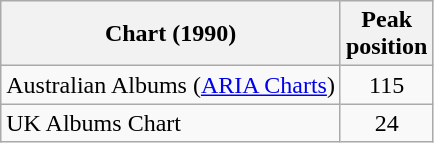<table class="wikitable">
<tr>
<th>Chart (1990)</th>
<th>Peak<br>position</th>
</tr>
<tr>
<td>Australian Albums  (<a href='#'>ARIA Charts</a>)</td>
<td align="center">115</td>
</tr>
<tr>
<td align="left">UK Albums Chart</td>
<td style="text-align:center;">24</td>
</tr>
</table>
